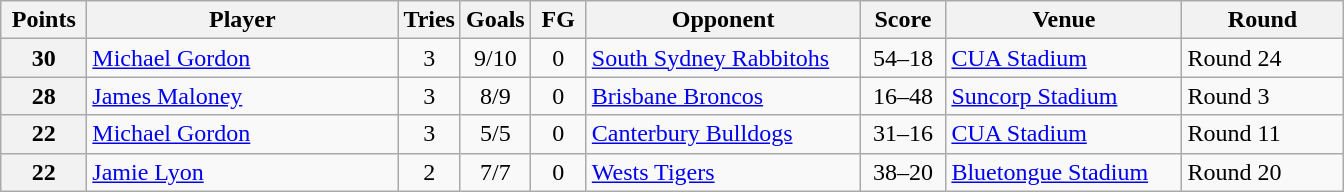<table class="wikitable" style="text-align:left;">
<tr>
<th width=50>Points</th>
<th width=200>Player</th>
<th width=30>Tries</th>
<th width=30>Goals</th>
<th width=30>FG</th>
<th width=175>Opponent</th>
<th width=50>Score</th>
<th width=150>Venue</th>
<th width=100>Round</th>
</tr>
<tr>
<th>30</th>
<td> <a href='#'>Michael Gordon</a></td>
<td align=center>3</td>
<td align=center>9/10</td>
<td align=center>0</td>
<td><a href='#'>South Sydney Rabbitohs</a></td>
<td align=center>54–18</td>
<td><a href='#'>CUA Stadium</a></td>
<td>Round 24</td>
</tr>
<tr>
<th>28</th>
<td> <a href='#'>James Maloney</a></td>
<td align=center>3</td>
<td align=center>8/9</td>
<td align=center>0</td>
<td><a href='#'>Brisbane Broncos</a></td>
<td align=center>16–48</td>
<td><a href='#'>Suncorp Stadium</a></td>
<td>Round 3</td>
</tr>
<tr>
<th>22</th>
<td> <a href='#'>Michael Gordon</a></td>
<td align=center>3</td>
<td align=center>5/5</td>
<td align=center>0</td>
<td><a href='#'>Canterbury Bulldogs</a></td>
<td align=center>31–16</td>
<td><a href='#'>CUA Stadium</a></td>
<td>Round 11</td>
</tr>
<tr>
<th>22</th>
<td> <a href='#'>Jamie Lyon</a></td>
<td align=center>2</td>
<td align=center>7/7</td>
<td align=center>0</td>
<td><a href='#'>Wests Tigers</a></td>
<td align=center>38–20</td>
<td><a href='#'>Bluetongue Stadium</a></td>
<td>Round 20</td>
</tr>
</table>
